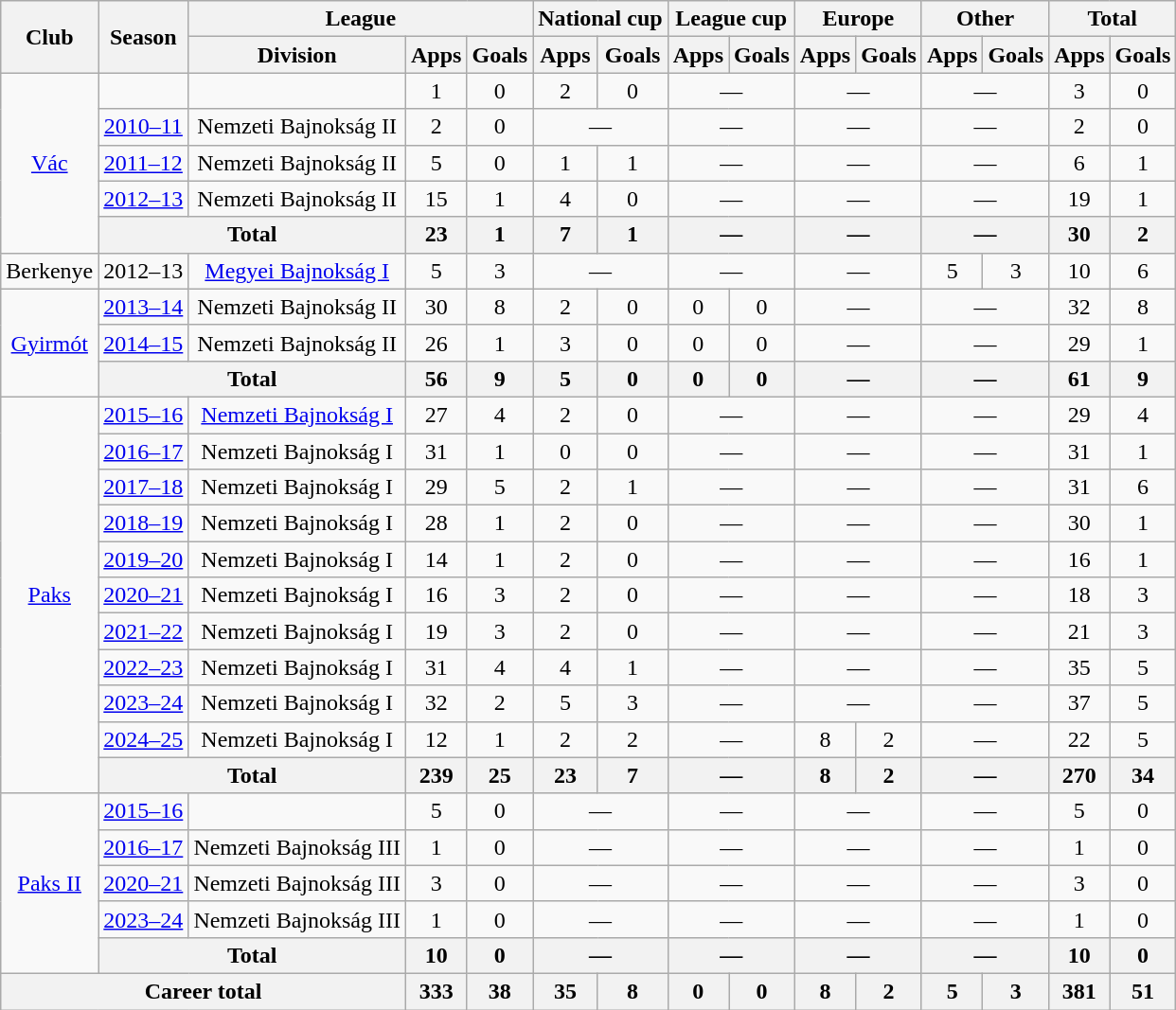<table class="wikitable" style="text-align: center;">
<tr>
<th rowspan="2">Club</th>
<th rowspan="2">Season</th>
<th colspan="3">League</th>
<th colspan="2">National cup</th>
<th colspan="2">League cup</th>
<th colspan="2">Europe</th>
<th colspan="2">Other</th>
<th colspan="2">Total</th>
</tr>
<tr>
<th>Division</th>
<th>Apps</th>
<th>Goals</th>
<th>Apps</th>
<th>Goals</th>
<th>Apps</th>
<th>Goals</th>
<th>Apps</th>
<th>Goals</th>
<th>Apps</th>
<th>Goals</th>
<th>Apps</th>
<th>Goals</th>
</tr>
<tr>
<td rowspan="5"><a href='#'>Vác</a></td>
<td></td>
<td></td>
<td>1</td>
<td>0</td>
<td>2</td>
<td>0</td>
<td colspan="2">—</td>
<td colspan="2">—</td>
<td colspan="2">—</td>
<td>3</td>
<td>0</td>
</tr>
<tr>
<td><a href='#'>2010–11</a></td>
<td>Nemzeti Bajnokság II</td>
<td>2</td>
<td>0</td>
<td colspan="2">—</td>
<td colspan="2">—</td>
<td colspan="2">—</td>
<td colspan="2">—</td>
<td>2</td>
<td>0</td>
</tr>
<tr>
<td><a href='#'>2011–12</a></td>
<td>Nemzeti Bajnokság II</td>
<td>5</td>
<td>0</td>
<td>1</td>
<td>1</td>
<td colspan="2">—</td>
<td colspan="2">—</td>
<td colspan="2">—</td>
<td>6</td>
<td>1</td>
</tr>
<tr>
<td><a href='#'>2012–13</a></td>
<td>Nemzeti Bajnokság II</td>
<td>15</td>
<td>1</td>
<td>4</td>
<td>0</td>
<td colspan="2">—</td>
<td colspan="2">—</td>
<td colspan="2">—</td>
<td>19</td>
<td>1</td>
</tr>
<tr>
<th colspan="2">Total</th>
<th>23</th>
<th>1</th>
<th>7</th>
<th>1</th>
<th colspan="2">—</th>
<th colspan="2">—</th>
<th colspan="2">—</th>
<th>30</th>
<th>2</th>
</tr>
<tr>
<td>Berkenye</td>
<td>2012–13</td>
<td><a href='#'>Megyei Bajnokság I</a></td>
<td>5</td>
<td>3</td>
<td colspan="2">—</td>
<td colspan="2">—</td>
<td colspan="2">—</td>
<td>5</td>
<td>3</td>
<td>10</td>
<td>6</td>
</tr>
<tr>
<td rowspan="3"><a href='#'>Gyirmót</a></td>
<td><a href='#'>2013–14</a></td>
<td>Nemzeti Bajnokság II</td>
<td>30</td>
<td>8</td>
<td>2</td>
<td>0</td>
<td>0</td>
<td>0</td>
<td colspan="2">—</td>
<td colspan="2">—</td>
<td>32</td>
<td>8</td>
</tr>
<tr>
<td><a href='#'>2014–15</a></td>
<td>Nemzeti Bajnokság II</td>
<td>26</td>
<td>1</td>
<td>3</td>
<td>0</td>
<td>0</td>
<td>0</td>
<td colspan="2">—</td>
<td colspan="2">—</td>
<td>29</td>
<td>1</td>
</tr>
<tr>
<th colspan="2">Total</th>
<th>56</th>
<th>9</th>
<th>5</th>
<th>0</th>
<th>0</th>
<th>0</th>
<th colspan="2">—</th>
<th colspan="2">—</th>
<th>61</th>
<th>9</th>
</tr>
<tr>
<td rowspan="11"><a href='#'>Paks</a></td>
<td><a href='#'>2015–16</a></td>
<td><a href='#'>Nemzeti Bajnokság I</a></td>
<td>27</td>
<td>4</td>
<td>2</td>
<td>0</td>
<td colspan="2">—</td>
<td colspan="2">—</td>
<td colspan="2">—</td>
<td>29</td>
<td>4</td>
</tr>
<tr>
<td><a href='#'>2016–17</a></td>
<td>Nemzeti Bajnokság I</td>
<td>31</td>
<td>1</td>
<td>0</td>
<td>0</td>
<td colspan="2">—</td>
<td colspan="2">—</td>
<td colspan="2">—</td>
<td>31</td>
<td>1</td>
</tr>
<tr>
<td><a href='#'>2017–18</a></td>
<td>Nemzeti Bajnokság I</td>
<td>29</td>
<td>5</td>
<td>2</td>
<td>1</td>
<td colspan="2">—</td>
<td colspan="2">—</td>
<td colspan="2">—</td>
<td>31</td>
<td>6</td>
</tr>
<tr>
<td><a href='#'>2018–19</a></td>
<td>Nemzeti Bajnokság I</td>
<td>28</td>
<td>1</td>
<td>2</td>
<td>0</td>
<td colspan="2">—</td>
<td colspan="2">—</td>
<td colspan="2">—</td>
<td>30</td>
<td>1</td>
</tr>
<tr>
<td><a href='#'>2019–20</a></td>
<td>Nemzeti Bajnokság I</td>
<td>14</td>
<td>1</td>
<td>2</td>
<td>0</td>
<td colspan="2">—</td>
<td colspan="2">—</td>
<td colspan="2">—</td>
<td>16</td>
<td>1</td>
</tr>
<tr>
<td><a href='#'>2020–21</a></td>
<td>Nemzeti Bajnokság I</td>
<td>16</td>
<td>3</td>
<td>2</td>
<td>0</td>
<td colspan="2">—</td>
<td colspan="2">—</td>
<td colspan="2">—</td>
<td>18</td>
<td>3</td>
</tr>
<tr>
<td><a href='#'>2021–22</a></td>
<td>Nemzeti Bajnokság I</td>
<td>19</td>
<td>3</td>
<td>2</td>
<td>0</td>
<td colspan="2">—</td>
<td colspan="2">—</td>
<td colspan="2">—</td>
<td>21</td>
<td>3</td>
</tr>
<tr>
<td><a href='#'>2022–23</a></td>
<td>Nemzeti Bajnokság I</td>
<td>31</td>
<td>4</td>
<td>4</td>
<td>1</td>
<td colspan="2">—</td>
<td colspan="2">—</td>
<td colspan="2">—</td>
<td>35</td>
<td>5</td>
</tr>
<tr>
<td><a href='#'>2023–24</a></td>
<td>Nemzeti Bajnokság I</td>
<td>32</td>
<td>2</td>
<td>5</td>
<td>3</td>
<td colspan="2">—</td>
<td colspan="2">—</td>
<td colspan="2">—</td>
<td>37</td>
<td>5</td>
</tr>
<tr>
<td><a href='#'>2024–25</a></td>
<td>Nemzeti Bajnokság I</td>
<td>12</td>
<td>1</td>
<td>2</td>
<td>2</td>
<td colspan="2">—</td>
<td>8</td>
<td>2</td>
<td colspan="2">—</td>
<td>22</td>
<td>5</td>
</tr>
<tr>
<th colspan="2">Total</th>
<th>239</th>
<th>25</th>
<th>23</th>
<th>7</th>
<th colspan="2">—</th>
<th>8</th>
<th>2</th>
<th colspan="2">—</th>
<th>270</th>
<th>34</th>
</tr>
<tr>
<td rowspan="5"><a href='#'>Paks II</a></td>
<td><a href='#'>2015–16</a></td>
<td></td>
<td>5</td>
<td>0</td>
<td colspan="2">—</td>
<td colspan="2">—</td>
<td colspan="2">—</td>
<td colspan="2">—</td>
<td>5</td>
<td>0</td>
</tr>
<tr>
<td><a href='#'>2016–17</a></td>
<td>Nemzeti Bajnokság III</td>
<td>1</td>
<td>0</td>
<td colspan="2">—</td>
<td colspan="2">—</td>
<td colspan="2">—</td>
<td colspan="2">—</td>
<td>1</td>
<td>0</td>
</tr>
<tr>
<td><a href='#'>2020–21</a></td>
<td>Nemzeti Bajnokság III</td>
<td>3</td>
<td>0</td>
<td colspan="2">—</td>
<td colspan="2">—</td>
<td colspan="2">—</td>
<td colspan="2">—</td>
<td>3</td>
<td>0</td>
</tr>
<tr>
<td><a href='#'>2023–24</a></td>
<td>Nemzeti Bajnokság III</td>
<td>1</td>
<td>0</td>
<td colspan="2">—</td>
<td colspan="2">—</td>
<td colspan="2">—</td>
<td colspan="2">—</td>
<td>1</td>
<td>0</td>
</tr>
<tr>
<th colspan="2">Total</th>
<th>10</th>
<th>0</th>
<th colspan="2">—</th>
<th colspan="2">—</th>
<th colspan="2">—</th>
<th colspan="2">—</th>
<th>10</th>
<th>0</th>
</tr>
<tr>
<th colspan="3">Career total</th>
<th>333</th>
<th>38</th>
<th>35</th>
<th>8</th>
<th>0</th>
<th>0</th>
<th>8</th>
<th>2</th>
<th>5</th>
<th>3</th>
<th>381</th>
<th>51</th>
</tr>
</table>
